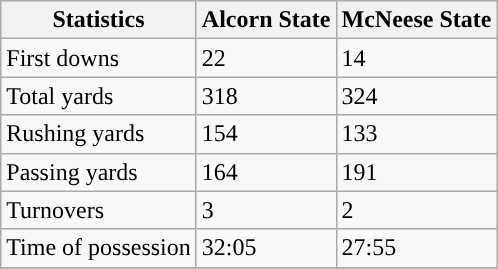<table class="wikitable">
<tr>
<th>Statistics</th>
<th>Alcorn State</th>
<th>McNeese State</th>
</tr>
<tr>
<td>First downs</td>
<td>22</td>
<td>14</td>
</tr>
<tr>
<td>Total yards</td>
<td>318</td>
<td>324</td>
</tr>
<tr>
<td>Rushing yards</td>
<td>154</td>
<td>133</td>
</tr>
<tr>
<td>Passing yards</td>
<td>164</td>
<td>191</td>
</tr>
<tr>
<td>Turnovers</td>
<td>3</td>
<td>2</td>
</tr>
<tr>
<td>Time of possession</td>
<td>32:05</td>
<td>27:55</td>
</tr>
<tr>
</tr>
</table>
